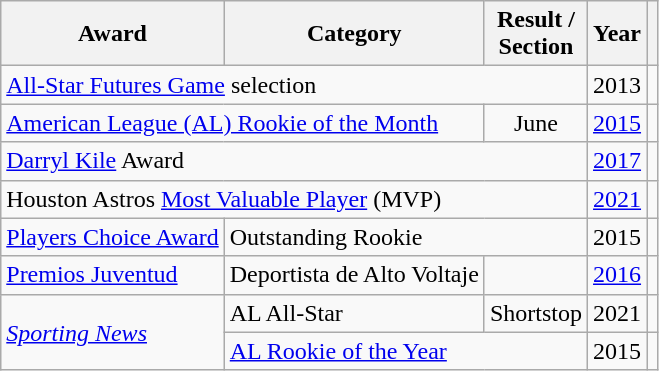<table class="wikitable">
<tr>
<th>Award</th>
<th>Category</th>
<th>Result /<br> Section</th>
<th>Year</th>
<th></th>
</tr>
<tr>
<td colspan="3"><a href='#'>All-Star Futures Game</a> selection</td>
<td style="text-align:center;">2013</td>
<td style="text-align:center;"></td>
</tr>
<tr>
<td colspan="2"><a href='#'>American League (AL) Rookie of the Month</a></td>
<td style="text-align:center;">June</td>
<td style="text-align:center;"><a href='#'>2015</a></td>
<td style="text-align:center;"></td>
</tr>
<tr>
<td colspan="3"><a href='#'>Darryl Kile</a> Award</td>
<td style="text-align:center;"><a href='#'>2017</a></td>
<td style="text-align:center;"></td>
</tr>
<tr>
<td colspan="3">Houston Astros <a href='#'>Most Valuable Player</a> (MVP)</td>
<td style="text-align:center;"><a href='#'>2021</a></td>
<td style="text-align:center;"></td>
</tr>
<tr>
<td><a href='#'>Players Choice Award</a></td>
<td colspan="2">Outstanding Rookie</td>
<td style="text-align:center;">2015</td>
<td style="text-align:center;"></td>
</tr>
<tr>
<td><a href='#'>Premios Juventud</a></td>
<td>Deportista de Alto Voltaje</td>
<td></td>
<td style="text-align:center;"><a href='#'>2016</a></td>
<td style="text-align:center;"></td>
</tr>
<tr>
<td rowspan="2"><em><a href='#'>Sporting News</a></em></td>
<td>AL All-Star</td>
<td style="text-align:center;">Shortstop</td>
<td style="text-align:center;">2021</td>
<td style="text-align:center;"></td>
</tr>
<tr>
<td colspan="2"><a href='#'>AL Rookie of the Year</a></td>
<td style="text-align:center;">2015</td>
<td style="text-align:center;"></td>
</tr>
</table>
